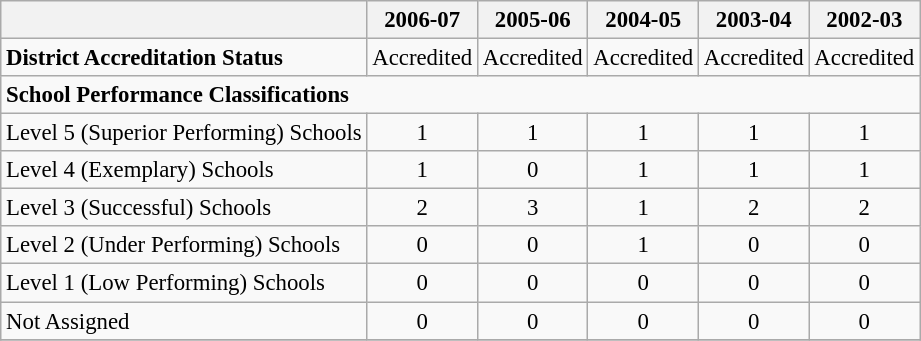<table class="wikitable" style="font-size: 95%;">
<tr>
<th></th>
<th>2006-07</th>
<th>2005-06</th>
<th>2004-05</th>
<th>2003-04</th>
<th>2002-03</th>
</tr>
<tr>
<td align="left"><strong>District Accreditation Status</strong></td>
<td align="center">Accredited</td>
<td align="center">Accredited</td>
<td align="center">Accredited</td>
<td align="center">Accredited</td>
<td align="center">Accredited</td>
</tr>
<tr>
<td align="left" colspan="6"><strong>School Performance Classifications</strong></td>
</tr>
<tr>
<td align="left">Level 5 (Superior Performing) Schools</td>
<td align="center">1</td>
<td align="center">1</td>
<td align="center">1</td>
<td align="center">1</td>
<td align="center">1</td>
</tr>
<tr>
<td align="left">Level 4 (Exemplary) Schools</td>
<td align="center">1</td>
<td align="center">0</td>
<td align="center">1</td>
<td align="center">1</td>
<td align="center">1</td>
</tr>
<tr>
<td align="left">Level 3 (Successful) Schools</td>
<td align="center">2</td>
<td align="center">3</td>
<td align="center">1</td>
<td align="center">2</td>
<td align="center">2</td>
</tr>
<tr>
<td align="left">Level 2 (Under Performing) Schools</td>
<td align="center">0</td>
<td align="center">0</td>
<td align="center">1</td>
<td align="center">0</td>
<td align="center">0</td>
</tr>
<tr>
<td align="left">Level 1 (Low Performing) Schools</td>
<td align="center">0</td>
<td align="center">0</td>
<td align="center">0</td>
<td align="center">0</td>
<td align="center">0</td>
</tr>
<tr>
<td align="left">Not Assigned</td>
<td align="center">0</td>
<td align="center">0</td>
<td align="center">0</td>
<td align="center">0</td>
<td align="center">0</td>
</tr>
<tr>
</tr>
</table>
